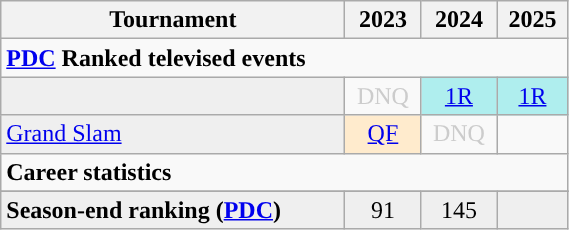<table class="wikitable" style="width:30%; margin:0">
<tr>
<th>Tournament</th>
<th>2023</th>
<th>2024</th>
<th>2025</th>
</tr>
<tr>
<td colspan="22" style="text-align:left"><strong><a href='#'>PDC</a> Ranked televised events</strong></td>
</tr>
<tr>
<td style="background:#efefef;"></td>
<td style="text-align:center; color:#ccc;">DNQ</td>
<td style="text-align:center; background:#afeeee;"><a href='#'>1R</a></td>
<td style="text-align:center; background:#afeeee;"><a href='#'>1R</a></td>
</tr>
<tr>
<td style="background:#efefef;"><a href='#'>Grand Slam</a></td>
<td style="text-align:center; background:#ffebcd;"><a href='#'>QF</a></td>
<td style="text-align:center; color:#ccc;">DNQ</td>
<td></td>
</tr>
<tr>
<td colspan="22" style="text-align:left"><strong>Career statistics</strong></td>
</tr>
<tr>
</tr>
<tr style="background:#efefef">
<td style="text-align:left"><strong>Season-end ranking (<a href='#'>PDC</a>)</strong></td>
<td style="text-align:center;">91</td>
<td style="text-align:center;">145</td>
<td></td>
</tr>
</table>
